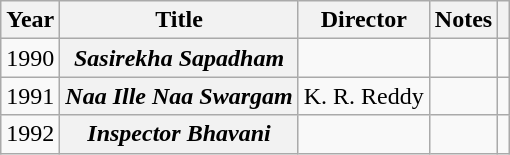<table class="wikitable sortable">
<tr>
<th>Year</th>
<th>Title</th>
<th>Director</th>
<th>Notes</th>
<th></th>
</tr>
<tr>
<td>1990</td>
<th><em>Sasirekha Sapadham</em></th>
<td></td>
<td></td>
<td></td>
</tr>
<tr>
<td>1991</td>
<th><em>Naa Ille Naa Swargam</em></th>
<td>K. R. Reddy</td>
<td></td>
<td></td>
</tr>
<tr>
<td>1992</td>
<th><em>Inspector Bhavani</em></th>
<td></td>
<td></td>
<td></td>
</tr>
</table>
